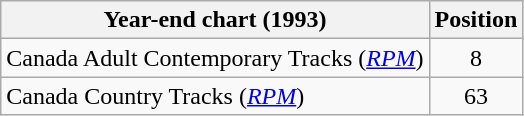<table class="wikitable sortable">
<tr>
<th scope="col">Year-end chart (1993)</th>
<th scope="col">Position</th>
</tr>
<tr>
<td>Canada Adult Contemporary Tracks (<em><a href='#'>RPM</a></em>)</td>
<td align="center">8</td>
</tr>
<tr>
<td>Canada Country Tracks (<em><a href='#'>RPM</a></em>)</td>
<td align="center">63</td>
</tr>
</table>
